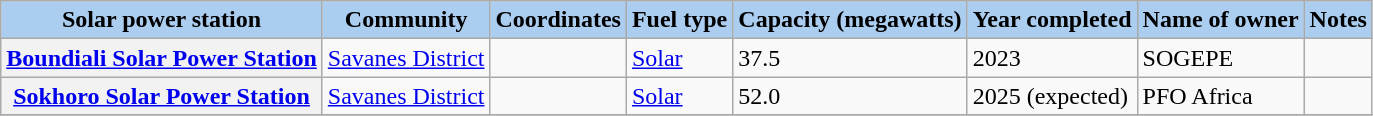<table class="wikitable sortable">
<tr>
<th style="background-color:#ABCDEF;">Solar power station</th>
<th style="background-color:#ABCDEF;">Community</th>
<th style="background-color:#ABCDEF;">Coordinates</th>
<th style="background-color:#ABCDEF;">Fuel type</th>
<th data-sort-type="number" style="background-color:#ABCDEF;">Capacity (megawatts)</th>
<th style="background-color:#ABCDEF;">Year completed</th>
<th style="background-color:#ABCDEF;">Name of owner</th>
<th style="background-color:#ABCDEF;">Notes</th>
</tr>
<tr>
<th><a href='#'>Boundiali Solar Power Station</a></th>
<td><a href='#'>Savanes District</a></td>
<td></td>
<td><a href='#'>Solar</a></td>
<td>37.5</td>
<td>2023</td>
<td>SOGEPE</td>
<td></td>
</tr>
<tr>
<th><a href='#'>Sokhoro Solar Power Station</a></th>
<td><a href='#'>Savanes District</a></td>
<td></td>
<td><a href='#'>Solar</a></td>
<td>52.0</td>
<td>2025 (expected)</td>
<td>PFO Africa</td>
<td></td>
</tr>
<tr>
</tr>
</table>
